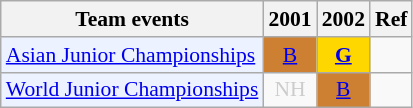<table class="wikitable" style="font-size: 90%; text-align:center">
<tr>
<th>Team events</th>
<th>2001</th>
<th>2002</th>
<th>Ref</th>
</tr>
<tr>
<td bgcolor="#ECF2FF"; align="left"><a href='#'>Asian Junior Championships</a></td>
<td bgcolor=CD7F32><a href='#'>B</a></td>
<td bgcolor=gold><a href='#'><strong>G</strong></a></td>
<td></td>
</tr>
<tr>
<td bgcolor="#ECF2FF"; align="left"><a href='#'>World Junior Championships</a></td>
<td style=color:#ccc>NH</td>
<td bgcolor=CD7F32><a href='#'>B</a></td>
<td></td>
</tr>
</table>
